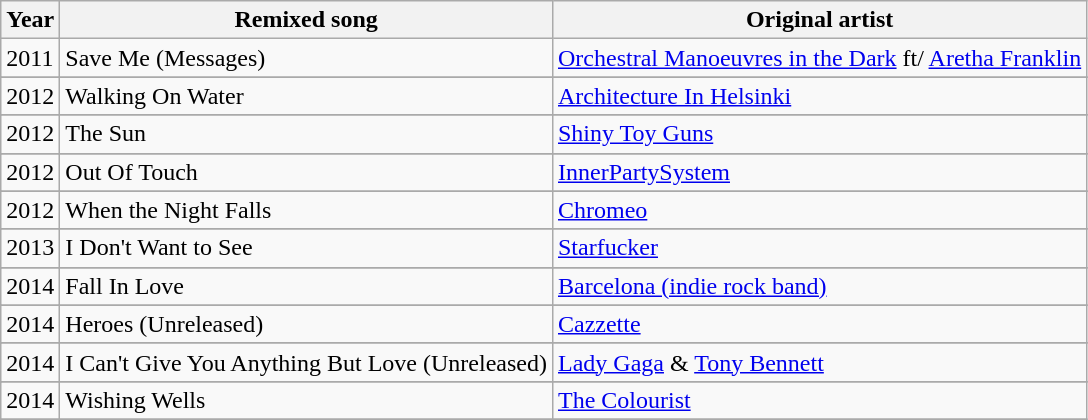<table class="wikitable">
<tr>
<th>Year</th>
<th>Remixed song</th>
<th>Original artist</th>
</tr>
<tr>
<td>2011</td>
<td>Save Me (Messages)</td>
<td><a href='#'>Orchestral Manoeuvres in the Dark</a> ft/ <a href='#'>Aretha Franklin</a></td>
</tr>
<tr>
</tr>
<tr>
<td>2012</td>
<td>Walking On Water</td>
<td><a href='#'>Architecture In Helsinki</a></td>
</tr>
<tr>
</tr>
<tr>
<td>2012</td>
<td>The Sun</td>
<td><a href='#'>Shiny Toy Guns</a></td>
</tr>
<tr>
</tr>
<tr>
<td>2012</td>
<td>Out Of Touch</td>
<td><a href='#'>InnerPartySystem</a></td>
</tr>
<tr>
</tr>
<tr>
<td>2012</td>
<td>When the Night Falls</td>
<td><a href='#'>Chromeo</a></td>
</tr>
<tr>
</tr>
<tr>
<td>2013</td>
<td>I Don't Want to See</td>
<td><a href='#'>Starfucker</a></td>
</tr>
<tr>
</tr>
<tr>
<td>2014</td>
<td>Fall In Love</td>
<td><a href='#'>Barcelona (indie rock band)</a></td>
</tr>
<tr>
</tr>
<tr>
<td>2014</td>
<td>Heroes (Unreleased)</td>
<td><a href='#'>Cazzette</a></td>
</tr>
<tr>
</tr>
<tr>
<td>2014</td>
<td>I Can't Give You Anything But Love (Unreleased)</td>
<td><a href='#'>Lady Gaga</a> & <a href='#'>Tony Bennett</a></td>
</tr>
<tr>
</tr>
<tr>
<td>2014</td>
<td>Wishing Wells</td>
<td><a href='#'>The Colourist</a></td>
</tr>
<tr>
</tr>
</table>
